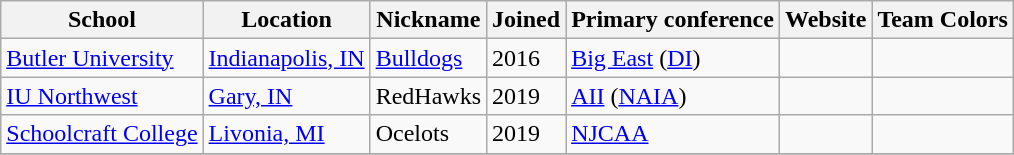<table class="wikitable sortable">
<tr>
<th>School</th>
<th>Location</th>
<th>Nickname</th>
<th>Joined</th>
<th>Primary conference</th>
<th>Website</th>
<th>Team Colors</th>
</tr>
<tr>
<td><a href='#'>Butler University</a></td>
<td><a href='#'>Indianapolis, IN</a></td>
<td><a href='#'>Bulldogs</a></td>
<td>2016</td>
<td><a href='#'>Big East</a> (<a href='#'>DI</a>)</td>
<td></td>
<td align=center> </td>
</tr>
<tr>
<td><a href='#'>IU Northwest</a></td>
<td><a href='#'>Gary, IN</a></td>
<td>RedHawks</td>
<td>2019</td>
<td><a href='#'>AII</a> (<a href='#'>NAIA</a>)</td>
<td></td>
<td align=center> </td>
</tr>
<tr>
<td><a href='#'>Schoolcraft College</a></td>
<td><a href='#'>Livonia, MI</a></td>
<td>Ocelots</td>
<td>2019</td>
<td><a href='#'>NJCAA</a></td>
<td></td>
<td align=center> </td>
</tr>
<tr>
</tr>
</table>
